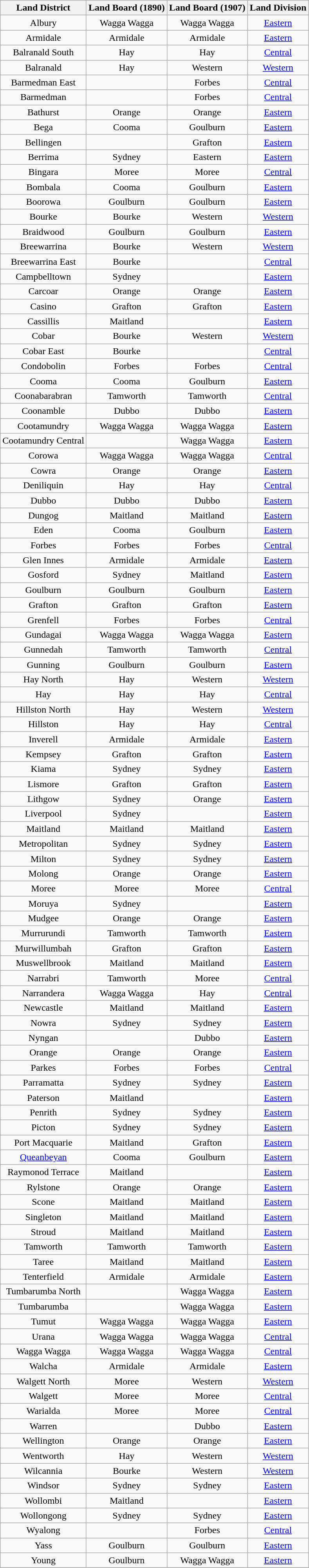<table class="wikitable sortable" style="text-align:center">
<tr>
<th>Land District</th>
<th>Land Board (1890)</th>
<th>Land Board (1907)</th>
<th>Land Division</th>
</tr>
<tr>
<td>Albury</td>
<td>Wagga Wagga</td>
<td>Wagga Wagga</td>
<td><a href='#'>Eastern</a></td>
</tr>
<tr>
<td>Armidale</td>
<td>Armidale</td>
<td>Armidale</td>
<td><a href='#'>Eastern</a></td>
</tr>
<tr>
<td>Balranald South</td>
<td>Hay</td>
<td>Hay</td>
<td><a href='#'>Central</a></td>
</tr>
<tr>
<td>Balranald</td>
<td>Hay</td>
<td>Western</td>
<td><a href='#'>Western</a></td>
</tr>
<tr>
<td>Barmedman East</td>
<td></td>
<td>Forbes</td>
<td><a href='#'>Central</a></td>
</tr>
<tr>
<td>Barmedman</td>
<td></td>
<td>Forbes</td>
<td><a href='#'>Central</a></td>
</tr>
<tr>
<td>Bathurst</td>
<td>Orange</td>
<td>Orange</td>
<td><a href='#'>Eastern</a></td>
</tr>
<tr>
<td>Bega</td>
<td>Cooma</td>
<td>Goulburn</td>
<td><a href='#'>Eastern</a></td>
</tr>
<tr>
<td>Bellingen</td>
<td></td>
<td>Grafton</td>
<td><a href='#'>Eastern</a></td>
</tr>
<tr>
<td>Berrima</td>
<td>Sydney</td>
<td>Eastern</td>
<td><a href='#'>Eastern</a></td>
</tr>
<tr>
<td>Bingara</td>
<td>Moree</td>
<td>Moree</td>
<td><a href='#'>Central</a></td>
</tr>
<tr>
<td>Bombala</td>
<td>Cooma</td>
<td>Goulburn</td>
<td><a href='#'>Eastern</a></td>
</tr>
<tr>
<td>Boorowa</td>
<td>Goulburn</td>
<td>Goulburn</td>
<td><a href='#'>Eastern</a></td>
</tr>
<tr>
<td>Bourke</td>
<td>Bourke</td>
<td>Western</td>
<td><a href='#'>Western</a></td>
</tr>
<tr>
<td>Braidwood</td>
<td>Goulburn</td>
<td>Goulburn</td>
<td><a href='#'>Eastern</a></td>
</tr>
<tr>
<td>Breewarrina</td>
<td>Bourke</td>
<td>Western</td>
<td><a href='#'>Western</a></td>
</tr>
<tr>
<td>Breewarrina East</td>
<td>Bourke</td>
<td></td>
<td><a href='#'>Central</a></td>
</tr>
<tr>
<td>Campbelltown</td>
<td>Sydney</td>
<td></td>
<td><a href='#'>Eastern</a></td>
</tr>
<tr>
<td>Carcoar</td>
<td>Orange</td>
<td>Orange</td>
<td><a href='#'>Eastern</a></td>
</tr>
<tr>
<td>Casino</td>
<td>Grafton</td>
<td>Grafton</td>
<td><a href='#'>Eastern</a></td>
</tr>
<tr>
<td>Cassillis</td>
<td>Maitland</td>
<td></td>
<td><a href='#'>Eastern</a></td>
</tr>
<tr>
<td>Cobar</td>
<td>Bourke</td>
<td>Western</td>
<td><a href='#'>Western</a></td>
</tr>
<tr>
<td>Cobar East</td>
<td>Bourke</td>
<td></td>
<td><a href='#'>Central</a></td>
</tr>
<tr>
<td>Condobolin</td>
<td>Forbes</td>
<td>Forbes</td>
<td><a href='#'>Central</a></td>
</tr>
<tr>
<td>Cooma</td>
<td>Cooma</td>
<td>Goulburn</td>
<td><a href='#'>Eastern</a></td>
</tr>
<tr>
<td>Coonabarabran</td>
<td>Tamworth</td>
<td>Tamworth</td>
<td><a href='#'>Central</a></td>
</tr>
<tr>
<td>Coonamble</td>
<td>Dubbo</td>
<td>Dubbo</td>
<td><a href='#'>Eastern</a></td>
</tr>
<tr>
<td>Cootamundry</td>
<td>Wagga Wagga</td>
<td>Wagga Wagga</td>
<td><a href='#'>Eastern</a></td>
</tr>
<tr>
<td>Cootamundry Central</td>
<td></td>
<td>Wagga Wagga</td>
<td><a href='#'>Eastern</a></td>
</tr>
<tr>
<td>Corowa</td>
<td>Wagga Wagga</td>
<td>Wagga Wagga</td>
<td><a href='#'>Central</a></td>
</tr>
<tr>
<td>Cowra</td>
<td>Orange</td>
<td>Orange</td>
<td><a href='#'>Eastern</a></td>
</tr>
<tr>
<td>Deniliquin</td>
<td>Hay</td>
<td>Hay</td>
<td><a href='#'>Central</a></td>
</tr>
<tr>
<td>Dubbo</td>
<td>Dubbo</td>
<td>Dubbo</td>
<td><a href='#'>Eastern</a></td>
</tr>
<tr>
<td>Dungog</td>
<td>Maitland</td>
<td>Maitland</td>
<td><a href='#'>Eastern</a></td>
</tr>
<tr>
<td>Eden</td>
<td>Cooma</td>
<td>Goulburn</td>
<td><a href='#'>Eastern</a></td>
</tr>
<tr>
<td>Forbes</td>
<td>Forbes</td>
<td>Forbes</td>
<td><a href='#'>Central</a></td>
</tr>
<tr>
<td>Glen Innes</td>
<td>Armidale</td>
<td>Armidale</td>
<td><a href='#'>Eastern</a></td>
</tr>
<tr>
<td>Gosford</td>
<td>Sydney</td>
<td>Maitland</td>
<td><a href='#'>Eastern</a></td>
</tr>
<tr>
<td>Goulburn</td>
<td>Goulburn</td>
<td>Goulburn</td>
<td><a href='#'>Eastern</a></td>
</tr>
<tr>
<td>Grafton</td>
<td>Grafton</td>
<td>Grafton</td>
<td><a href='#'>Eastern</a></td>
</tr>
<tr>
<td>Grenfell</td>
<td>Forbes</td>
<td>Forbes</td>
<td><a href='#'>Central</a></td>
</tr>
<tr>
<td>Gundagai</td>
<td>Wagga Wagga</td>
<td>Wagga Wagga</td>
<td><a href='#'>Eastern</a></td>
</tr>
<tr>
<td>Gunnedah</td>
<td>Tamworth</td>
<td>Tamworth</td>
<td><a href='#'>Central</a></td>
</tr>
<tr>
<td>Gunning</td>
<td>Goulburn</td>
<td>Goulburn</td>
<td><a href='#'>Eastern</a></td>
</tr>
<tr>
<td>Hay North</td>
<td>Hay</td>
<td>Western</td>
<td><a href='#'>Western</a></td>
</tr>
<tr>
<td>Hay</td>
<td>Hay</td>
<td>Hay</td>
<td><a href='#'>Central</a></td>
</tr>
<tr>
<td>Hillston North</td>
<td>Hay</td>
<td>Western</td>
<td><a href='#'>Western</a></td>
</tr>
<tr>
<td>Hillston</td>
<td>Hay</td>
<td>Hay</td>
<td><a href='#'>Central</a></td>
</tr>
<tr>
<td>Inverell</td>
<td>Armidale</td>
<td>Armidale</td>
<td><a href='#'>Eastern</a></td>
</tr>
<tr>
<td>Kempsey</td>
<td>Grafton</td>
<td>Grafton</td>
<td><a href='#'>Eastern</a></td>
</tr>
<tr>
<td>Kiama</td>
<td>Sydney</td>
<td>Sydney</td>
<td><a href='#'>Eastern</a></td>
</tr>
<tr>
<td>Lismore</td>
<td>Grafton</td>
<td>Grafton</td>
<td><a href='#'>Eastern</a></td>
</tr>
<tr>
<td>Lithgow</td>
<td>Sydney</td>
<td>Orange</td>
<td><a href='#'>Eastern</a></td>
</tr>
<tr>
<td>Liverpool</td>
<td>Sydney</td>
<td></td>
<td><a href='#'>Eastern</a></td>
</tr>
<tr>
<td>Maitland</td>
<td>Maitland</td>
<td>Maitland</td>
<td><a href='#'>Eastern</a></td>
</tr>
<tr>
<td>Metropolitan</td>
<td>Sydney</td>
<td>Sydney</td>
<td><a href='#'>Eastern</a></td>
</tr>
<tr>
<td>Milton</td>
<td>Sydney</td>
<td>Sydney</td>
<td><a href='#'>Eastern</a></td>
</tr>
<tr>
<td>Molong</td>
<td>Orange</td>
<td>Orange</td>
<td><a href='#'>Eastern</a></td>
</tr>
<tr>
<td>Moree</td>
<td>Moree</td>
<td>Moree</td>
<td><a href='#'>Central</a></td>
</tr>
<tr>
<td>Moruya</td>
<td>Sydney</td>
<td></td>
<td><a href='#'>Eastern</a></td>
</tr>
<tr>
<td>Mudgee</td>
<td>Orange</td>
<td>Orange</td>
<td><a href='#'>Eastern</a></td>
</tr>
<tr>
<td>Murrurundi</td>
<td>Tamworth</td>
<td>Tamworth</td>
<td><a href='#'>Eastern</a></td>
</tr>
<tr>
<td>Murwillumbah</td>
<td>Grafton</td>
<td>Grafton</td>
<td><a href='#'>Eastern</a></td>
</tr>
<tr>
<td>Muswellbrook</td>
<td>Maitland</td>
<td>Maitland</td>
<td><a href='#'>Eastern</a></td>
</tr>
<tr>
<td>Narrabri</td>
<td>Tamworth</td>
<td>Moree</td>
<td><a href='#'>Central</a></td>
</tr>
<tr>
<td>Narrandera</td>
<td>Wagga Wagga</td>
<td>Hay</td>
<td><a href='#'>Central</a></td>
</tr>
<tr>
<td>Newcastle</td>
<td>Maitland</td>
<td>Maitland</td>
<td><a href='#'>Eastern</a></td>
</tr>
<tr>
<td>Nowra</td>
<td>Sydney</td>
<td>Sydney</td>
<td><a href='#'>Eastern</a></td>
</tr>
<tr>
<td>Nyngan</td>
<td></td>
<td>Dubbo</td>
<td><a href='#'>Eastern</a></td>
</tr>
<tr>
<td>Orange</td>
<td>Orange</td>
<td>Orange</td>
<td><a href='#'>Eastern</a></td>
</tr>
<tr>
<td>Parkes</td>
<td>Forbes</td>
<td>Forbes</td>
<td><a href='#'>Central</a></td>
</tr>
<tr>
<td>Parramatta</td>
<td>Sydney</td>
<td>Sydney</td>
<td><a href='#'>Eastern</a></td>
</tr>
<tr>
<td>Paterson</td>
<td>Maitland</td>
<td></td>
<td><a href='#'>Eastern</a></td>
</tr>
<tr>
<td>Penrith</td>
<td>Sydney</td>
<td>Sydney</td>
<td><a href='#'>Eastern</a></td>
</tr>
<tr>
<td>Picton</td>
<td>Sydney</td>
<td>Sydney</td>
<td><a href='#'>Eastern</a></td>
</tr>
<tr>
<td>Port Macquarie</td>
<td>Maitland</td>
<td>Grafton</td>
<td><a href='#'>Eastern</a></td>
</tr>
<tr>
<td><a href='#'>Queanbeyan</a></td>
<td>Cooma</td>
<td>Goulburn</td>
<td><a href='#'>Eastern</a></td>
</tr>
<tr>
<td>Raymonod Terrace</td>
<td>Maitland</td>
<td></td>
<td><a href='#'>Eastern</a></td>
</tr>
<tr>
<td>Rylstone</td>
<td>Orange</td>
<td>Orange</td>
<td><a href='#'>Eastern</a></td>
</tr>
<tr>
<td>Scone</td>
<td>Maitland</td>
<td>Maitland</td>
<td><a href='#'>Eastern</a></td>
</tr>
<tr>
<td>Singleton</td>
<td>Maitland</td>
<td>Maitland</td>
<td><a href='#'>Eastern</a></td>
</tr>
<tr>
<td>Stroud</td>
<td>Maitland</td>
<td>Maitland</td>
<td><a href='#'>Eastern</a></td>
</tr>
<tr>
<td>Tamworth</td>
<td>Tamworth</td>
<td>Tamworth</td>
<td><a href='#'>Eastern</a></td>
</tr>
<tr>
<td>Taree</td>
<td>Maitland</td>
<td>Maitland</td>
<td><a href='#'>Eastern</a></td>
</tr>
<tr>
<td>Tenterfield</td>
<td>Armidale</td>
<td>Armidale</td>
<td><a href='#'>Eastern</a></td>
</tr>
<tr>
<td>Tumbarumba North</td>
<td></td>
<td>Wagga Wagga</td>
<td><a href='#'>Eastern</a></td>
</tr>
<tr>
<td>Tumbarumba</td>
<td></td>
<td>Wagga Wagga</td>
<td><a href='#'>Eastern</a></td>
</tr>
<tr>
<td>Tumut</td>
<td>Wagga Wagga</td>
<td>Wagga Wagga</td>
<td><a href='#'>Eastern</a></td>
</tr>
<tr>
<td>Urana</td>
<td>Wagga Wagga</td>
<td>Wagga Wagga</td>
<td><a href='#'>Central</a></td>
</tr>
<tr>
<td>Wagga Wagga</td>
<td>Wagga Wagga</td>
<td>Wagga Wagga</td>
<td><a href='#'>Central</a></td>
</tr>
<tr>
<td>Walcha</td>
<td>Armidale</td>
<td>Armidale</td>
<td><a href='#'>Eastern</a></td>
</tr>
<tr>
<td>Walgett North</td>
<td>Moree</td>
<td>Western</td>
<td><a href='#'>Western</a></td>
</tr>
<tr>
<td>Walgett</td>
<td>Moree</td>
<td>Moree</td>
<td><a href='#'>Central</a></td>
</tr>
<tr>
<td>Warialda</td>
<td>Moree</td>
<td>Moree</td>
<td><a href='#'>Central</a></td>
</tr>
<tr>
<td>Warren</td>
<td></td>
<td>Dubbo</td>
<td><a href='#'>Eastern</a></td>
</tr>
<tr>
<td>Wellington</td>
<td>Orange</td>
<td>Orange</td>
<td><a href='#'>Eastern</a></td>
</tr>
<tr>
<td>Wentworth</td>
<td>Hay</td>
<td>Western</td>
<td><a href='#'>Western</a></td>
</tr>
<tr>
<td>Wilcannia</td>
<td>Bourke</td>
<td>Western</td>
<td><a href='#'>Western</a></td>
</tr>
<tr>
<td>Windsor</td>
<td>Sydney</td>
<td>Sydney</td>
<td><a href='#'>Eastern</a></td>
</tr>
<tr>
<td>Wollombi</td>
<td>Maitland</td>
<td></td>
<td><a href='#'>Eastern</a></td>
</tr>
<tr>
<td>Wollongong</td>
<td>Sydney</td>
<td>Sydney</td>
<td><a href='#'>Eastern</a></td>
</tr>
<tr>
<td>Wyalong</td>
<td></td>
<td>Forbes</td>
<td><a href='#'>Central</a></td>
</tr>
<tr>
<td>Yass</td>
<td>Goulburn</td>
<td>Goulburn</td>
<td><a href='#'>Eastern</a></td>
</tr>
<tr>
<td>Young</td>
<td>Goulburn</td>
<td>Wagga Wagga</td>
<td><a href='#'>Eastern</a></td>
</tr>
<tr>
</tr>
</table>
